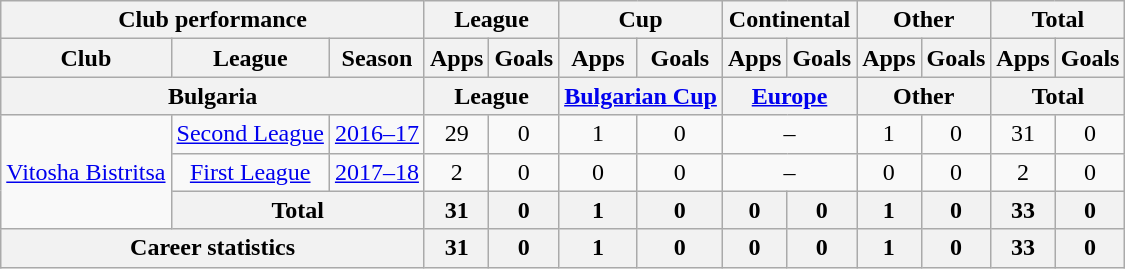<table class="wikitable" style="text-align: center">
<tr>
<th Colspan="3">Club performance</th>
<th Colspan="2">League</th>
<th Colspan="2">Cup</th>
<th Colspan="2">Continental</th>
<th Colspan="2">Other</th>
<th Colspan="3">Total</th>
</tr>
<tr>
<th>Club</th>
<th>League</th>
<th>Season</th>
<th>Apps</th>
<th>Goals</th>
<th>Apps</th>
<th>Goals</th>
<th>Apps</th>
<th>Goals</th>
<th>Apps</th>
<th>Goals</th>
<th>Apps</th>
<th>Goals</th>
</tr>
<tr>
<th Colspan="3">Bulgaria</th>
<th Colspan="2">League</th>
<th Colspan="2"><a href='#'>Bulgarian Cup</a></th>
<th Colspan="2"><a href='#'>Europe</a></th>
<th Colspan="2">Other</th>
<th Colspan="2">Total</th>
</tr>
<tr>
<td rowspan="3" valign="center"><a href='#'>Vitosha Bistritsa</a></td>
<td rowspan="1"><a href='#'>Second League</a></td>
<td><a href='#'>2016–17</a></td>
<td>29</td>
<td>0</td>
<td>1</td>
<td>0</td>
<td colspan="2">–</td>
<td>1</td>
<td>0</td>
<td>31</td>
<td>0</td>
</tr>
<tr>
<td rowspan="1"><a href='#'>First League</a></td>
<td><a href='#'>2017–18</a></td>
<td>2</td>
<td>0</td>
<td>0</td>
<td>0</td>
<td colspan="2">–</td>
<td>0</td>
<td>0</td>
<td>2</td>
<td>0</td>
</tr>
<tr>
<th colspan=2>Total</th>
<th>31</th>
<th>0</th>
<th>1</th>
<th>0</th>
<th>0</th>
<th>0</th>
<th>1</th>
<th>0</th>
<th>33</th>
<th>0</th>
</tr>
<tr>
<th colspan="3">Career statistics</th>
<th>31</th>
<th>0</th>
<th>1</th>
<th>0</th>
<th>0</th>
<th>0</th>
<th>1</th>
<th>0</th>
<th>33</th>
<th>0</th>
</tr>
</table>
